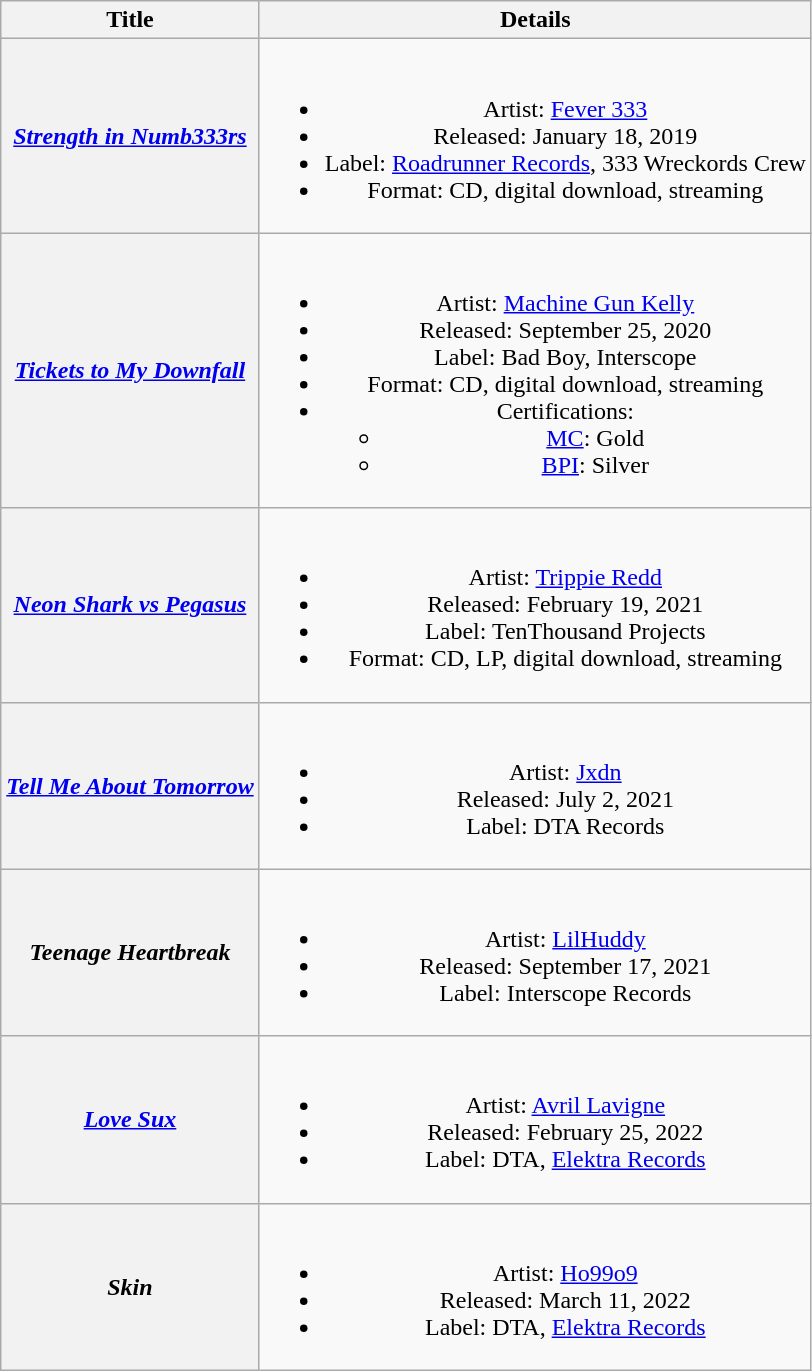<table class="wikitable plainrowheaders" style="text-align:center;">
<tr>
<th scope="col">Title</th>
<th scope="col">Details</th>
</tr>
<tr>
<th scope="row"><em><a href='#'>Strength in Numb333rs</a></em></th>
<td><br><ul><li>Artist: <a href='#'>Fever 333</a></li><li>Released: January 18, 2019</li><li>Label: <a href='#'>Roadrunner Records</a>, 333 Wreckords Crew</li><li>Format: CD, digital download, streaming</li></ul></td>
</tr>
<tr>
<th scope="row"><em><a href='#'>Tickets to My Downfall</a></em></th>
<td><br><ul><li>Artist: <a href='#'>Machine Gun Kelly</a></li><li>Released: September 25, 2020</li><li>Label: Bad Boy, Interscope</li><li>Format: CD, digital download, streaming</li><li>Certifications:<ul><li><a href='#'>MC</a>: Gold</li><li><a href='#'>BPI</a>: Silver</li></ul></li></ul></td>
</tr>
<tr>
<th scope="row"><em><a href='#'>Neon Shark vs Pegasus</a></em></th>
<td><br><ul><li>Artist: <a href='#'>Trippie Redd</a></li><li>Released: February 19, 2021</li><li>Label: TenThousand Projects</li><li>Format: CD, LP, digital download, streaming</li></ul></td>
</tr>
<tr>
<th scope="row"><em><a href='#'>Tell Me About Tomorrow</a></em></th>
<td><br><ul><li>Artist: <a href='#'>Jxdn</a></li><li>Released: July 2, 2021</li><li>Label: DTA Records</li></ul></td>
</tr>
<tr>
<th scope="row"><em>Teenage Heartbreak</em></th>
<td><br><ul><li>Artist: <a href='#'>LilHuddy</a></li><li>Released: September 17, 2021</li><li>Label: Interscope Records</li></ul></td>
</tr>
<tr>
<th scope="row"><em><a href='#'>Love Sux</a></em></th>
<td><br><ul><li>Artist: <a href='#'>Avril Lavigne</a></li><li>Released: February 25, 2022</li><li>Label: DTA, <a href='#'>Elektra Records</a></li></ul></td>
</tr>
<tr>
<th scope="row"><em>Skin</em></th>
<td><br><ul><li>Artist: <a href='#'>Ho99o9</a></li><li>Released: March 11, 2022</li><li>Label: DTA, <a href='#'>Elektra Records</a></li></ul></td>
</tr>
</table>
